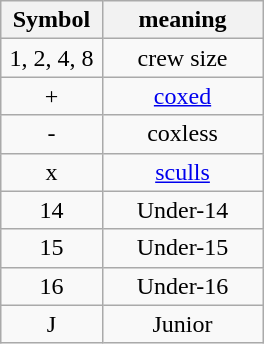<table class="wikitable" style="margin:1em auto; text-align:center;">
<tr>
<th width=60>Symbol</th>
<th width=100>meaning</th>
</tr>
<tr>
<td>1, 2, 4, 8</td>
<td>crew size</td>
</tr>
<tr>
<td>+</td>
<td><a href='#'>coxed</a></td>
</tr>
<tr>
<td>-</td>
<td>coxless</td>
</tr>
<tr>
<td>x</td>
<td><a href='#'>sculls</a></td>
</tr>
<tr>
<td>14</td>
<td>Under-14</td>
</tr>
<tr>
<td>15</td>
<td>Under-15</td>
</tr>
<tr>
<td>16</td>
<td>Under-16</td>
</tr>
<tr>
<td>J</td>
<td>Junior</td>
</tr>
</table>
